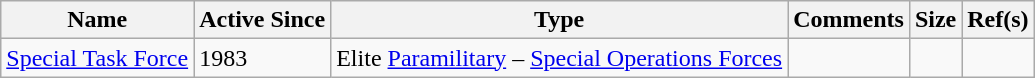<table class="wikitable plainrowheaders">
<tr>
<th scope="col">Name</th>
<th scope="col">Active Since</th>
<th scope="col">Type</th>
<th scope="col">Comments</th>
<th scope="col">Size</th>
<th scope="col">Ref(s)</th>
</tr>
<tr>
<td><a href='#'>Special Task Force</a></td>
<td>1983</td>
<td>Elite <a href='#'>Paramilitary</a> – <a href='#'>Special Operations Forces</a></td>
<td></td>
<td></td>
<td></td>
</tr>
</table>
